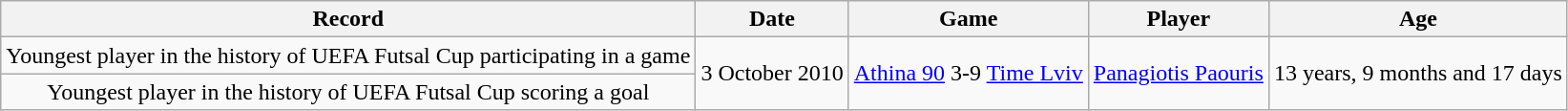<table class="wikitable" style="text-align: center; ">
<tr>
<th>Record</th>
<th>Date</th>
<th>Game</th>
<th>Player</th>
<th>Age</th>
</tr>
<tr>
<td>Youngest player in the history of UEFA Futsal Cup participating in a game</td>
<td rowspan="2">3 October 2010</td>
<td rowspan="2"> <a href='#'>Athina 90</a> 3-9 <a href='#'>Time Lviv</a></td>
<td rowspan="2"> <a href='#'>Panagiotis Paouris</a></td>
<td rowspan="2">13 years, 9 months and 17 days</td>
</tr>
<tr>
<td>Youngest player in the history of UEFA Futsal Cup scoring a goal</td>
</tr>
</table>
